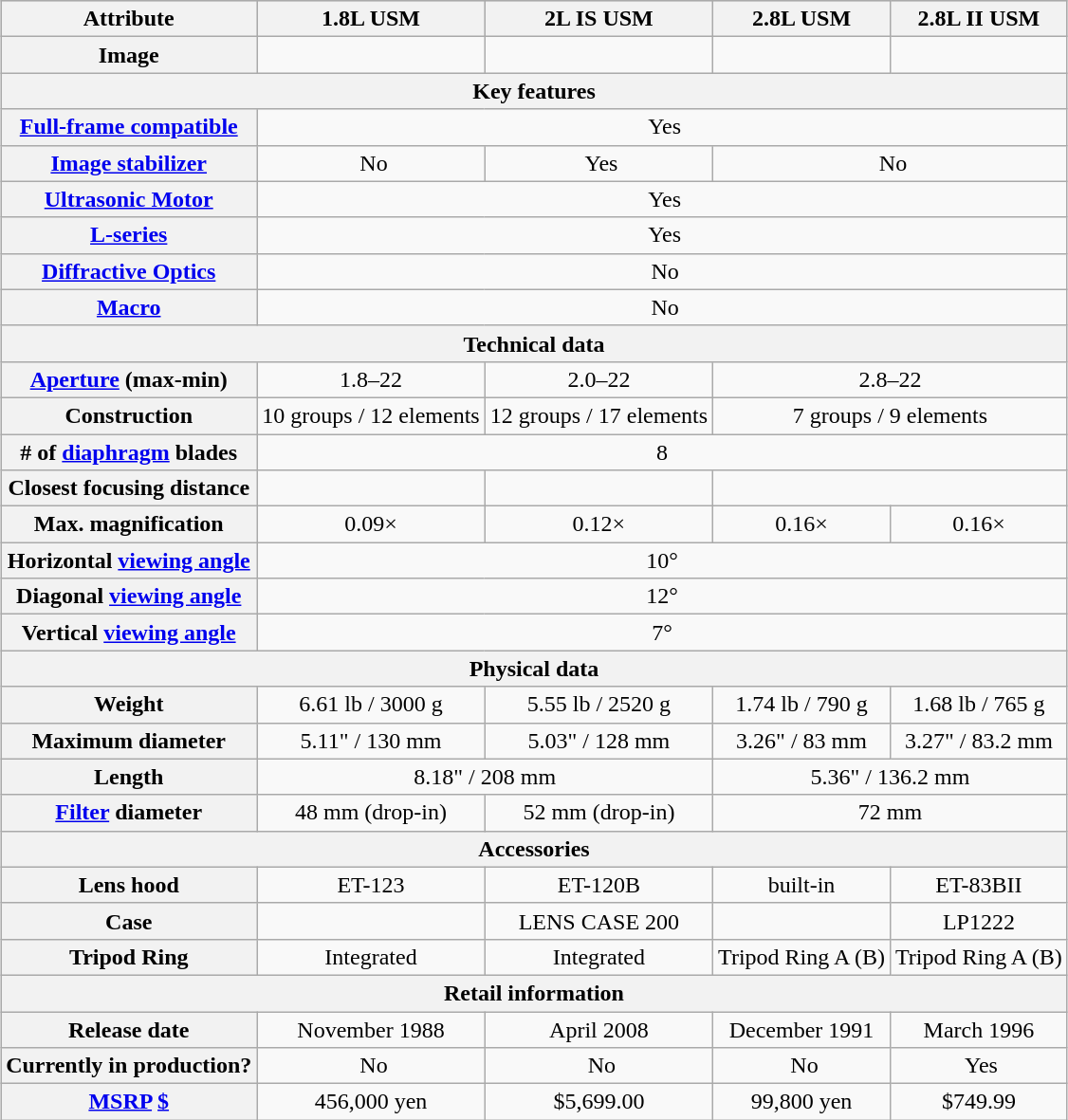<table class="wikitable" style="margin: 1em auto;text-align:center; ">
<tr style="background:#CCCCCC">
<th>Attribute</th>
<th>1.8L USM</th>
<th>2L IS USM</th>
<th>2.8L USM</th>
<th>2.8L II USM</th>
</tr>
<tr>
<th>Image</th>
<td></td>
<td></td>
<td></td>
<td></td>
</tr>
<tr>
<th colspan=5>Key features</th>
</tr>
<tr>
<th><a href='#'>Full-frame compatible</a></th>
<td colspan=4> Yes</td>
</tr>
<tr>
<th><a href='#'>Image stabilizer</a></th>
<td> No</td>
<td> Yes</td>
<td colspan=2> No</td>
</tr>
<tr>
<th><a href='#'>Ultrasonic Motor</a></th>
<td colspan=4> Yes</td>
</tr>
<tr>
<th><a href='#'>L-series</a></th>
<td colspan=4> Yes</td>
</tr>
<tr>
<th><a href='#'>Diffractive Optics</a></th>
<td colspan=4> No</td>
</tr>
<tr>
<th><a href='#'>Macro</a></th>
<td colspan=4> No</td>
</tr>
<tr>
<th colspan=5>Technical data</th>
</tr>
<tr>
<th><a href='#'>Aperture</a> (max-min)</th>
<td>1.8–22</td>
<td>2.0–22</td>
<td colspan=2>2.8–22</td>
</tr>
<tr>
<th>Construction</th>
<td>10 groups / 12 elements</td>
<td>12 groups / 17 elements</td>
<td colspan=2>7 groups / 9 elements</td>
</tr>
<tr>
<th># of <a href='#'>diaphragm</a> blades</th>
<td colspan=4>8</td>
</tr>
<tr>
<th>Closest focusing distance</th>
<td></td>
<td></td>
<td colspan=2></td>
</tr>
<tr>
<th>Max. magnification</th>
<td>0.09×</td>
<td>0.12×</td>
<td>0.16×</td>
<td>0.16×</td>
</tr>
<tr>
<th>Horizontal <a href='#'>viewing angle</a></th>
<td colspan=4>10°</td>
</tr>
<tr>
<th>Diagonal <a href='#'>viewing angle</a></th>
<td colspan=4>12°</td>
</tr>
<tr>
<th>Vertical <a href='#'>viewing angle</a></th>
<td colspan=4>7°</td>
</tr>
<tr>
<th colspan=5>Physical data</th>
</tr>
<tr>
<th>Weight</th>
<td>6.61 lb / 3000 g</td>
<td>5.55 lb / 2520 g</td>
<td>1.74 lb / 790 g</td>
<td>1.68 lb / 765 g</td>
</tr>
<tr>
<th>Maximum diameter</th>
<td>5.11" / 130 mm</td>
<td>5.03" / 128 mm</td>
<td>3.26" / 83 mm</td>
<td>3.27" / 83.2 mm</td>
</tr>
<tr>
<th>Length</th>
<td colspan=2>8.18" / 208 mm</td>
<td colspan=2>5.36" / 136.2 mm</td>
</tr>
<tr>
<th><a href='#'>Filter</a> diameter</th>
<td>48 mm (drop-in)</td>
<td>52 mm (drop-in)</td>
<td colspan=2>72 mm</td>
</tr>
<tr>
<th colspan=5>Accessories</th>
</tr>
<tr>
<th>Lens hood</th>
<td>ET-123</td>
<td>ET-120B</td>
<td>built-in</td>
<td>ET-83BII</td>
</tr>
<tr>
<th>Case</th>
<td></td>
<td>LENS CASE 200</td>
<td></td>
<td>LP1222</td>
</tr>
<tr>
<th>Tripod Ring</th>
<td>Integrated</td>
<td>Integrated</td>
<td>Tripod Ring A (B)</td>
<td>Tripod Ring A (B)</td>
</tr>
<tr>
<th colspan=5>Retail information</th>
</tr>
<tr>
<th>Release date</th>
<td>November 1988</td>
<td>April 2008</td>
<td>December 1991</td>
<td>March 1996</td>
</tr>
<tr>
<th>Currently in production?</th>
<td> No</td>
<td> No</td>
<td> No</td>
<td> Yes</td>
</tr>
<tr>
<th><a href='#'>MSRP</a> <a href='#'>$</a></th>
<td>456,000 yen</td>
<td>$5,699.00</td>
<td>99,800 yen</td>
<td>$749.99</td>
</tr>
</table>
